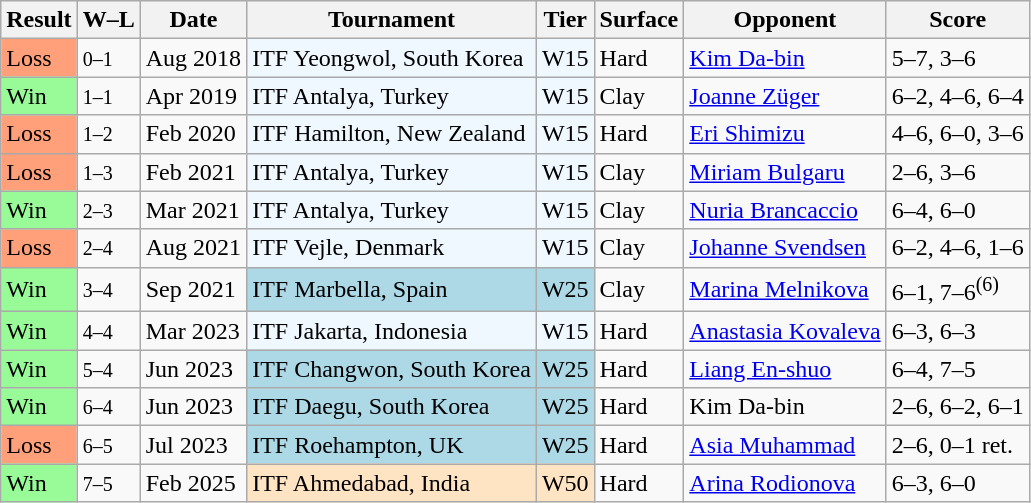<table class="sortable wikitable">
<tr>
<th>Result</th>
<th class="unsortable">W–L</th>
<th>Date</th>
<th>Tournament</th>
<th>Tier</th>
<th>Surface</th>
<th>Opponent</th>
<th class="unsortable">Score</th>
</tr>
<tr>
<td style="background:#ffa07a;">Loss</td>
<td><small>0–1</small></td>
<td>Aug 2018</td>
<td style="background:#f0f8ff;">ITF Yeongwol, South Korea</td>
<td style="background:#f0f8ff;">W15</td>
<td>Hard</td>
<td> <a href='#'>Kim Da-bin</a></td>
<td>5–7, 3–6</td>
</tr>
<tr>
<td style="background:#98FB98;">Win</td>
<td><small>1–1</small></td>
<td>Apr 2019</td>
<td style="background:#f0f8ff;">ITF Antalya, Turkey</td>
<td style="background:#f0f8ff;">W15</td>
<td>Clay</td>
<td> <a href='#'>Joanne Züger</a></td>
<td>6–2, 4–6, 6–4</td>
</tr>
<tr>
<td style="background:#ffa07a;">Loss</td>
<td><small>1–2</small></td>
<td>Feb 2020</td>
<td style="background:#f0f8ff;">ITF Hamilton, New Zealand</td>
<td style="background:#f0f8ff;">W15</td>
<td>Hard</td>
<td> <a href='#'>Eri Shimizu</a></td>
<td>4–6, 6–0, 3–6</td>
</tr>
<tr>
<td style="background:#ffa07a;">Loss</td>
<td><small>1–3</small></td>
<td>Feb 2021</td>
<td style="background:#f0f8ff;">ITF Antalya, Turkey</td>
<td style="background:#f0f8ff;">W15</td>
<td>Clay</td>
<td> <a href='#'>Miriam Bulgaru</a></td>
<td>2–6, 3–6</td>
</tr>
<tr>
<td style="background:#98FB98;">Win</td>
<td><small>2–3</small></td>
<td>Mar 2021</td>
<td style="background:#f0f8ff;">ITF Antalya, Turkey</td>
<td style="background:#f0f8ff;">W15</td>
<td>Clay</td>
<td> <a href='#'>Nuria Brancaccio</a></td>
<td>6–4, 6–0</td>
</tr>
<tr>
<td style="background:#ffa07a;">Loss</td>
<td><small>2–4</small></td>
<td>Aug 2021</td>
<td style="background:#f0f8ff;">ITF Vejle, Denmark</td>
<td style="background:#f0f8ff;">W15</td>
<td>Clay</td>
<td> <a href='#'>Johanne Svendsen</a></td>
<td>6–2, 4–6, 1–6</td>
</tr>
<tr>
<td style="background:#98FB98;">Win</td>
<td><small>3–4</small></td>
<td>Sep 2021</td>
<td style="background:lightblue;">ITF Marbella, Spain</td>
<td style="background:lightblue;">W25</td>
<td>Clay</td>
<td> <a href='#'>Marina Melnikova</a></td>
<td>6–1, 7–6<sup>(6)</sup></td>
</tr>
<tr>
<td style="background:#98FB98;">Win</td>
<td><small>4–4</small></td>
<td>Mar 2023</td>
<td style="background:#f0f8ff;">ITF Jakarta, Indonesia</td>
<td style="background:#f0f8ff;">W15</td>
<td>Hard</td>
<td> <a href='#'>Anastasia Kovaleva</a></td>
<td>6–3, 6–3</td>
</tr>
<tr>
<td style="background:#98FB98;">Win</td>
<td><small>5–4</small></td>
<td>Jun 2023</td>
<td style="background:lightblue;">ITF Changwon, South Korea</td>
<td style="background:lightblue;">W25</td>
<td>Hard</td>
<td> <a href='#'>Liang En-shuo</a></td>
<td>6–4, 7–5</td>
</tr>
<tr>
<td style="background:#98FB98;">Win</td>
<td><small>6–4</small></td>
<td>Jun 2023</td>
<td style="background:lightblue;">ITF Daegu, South Korea</td>
<td style="background:lightblue;">W25</td>
<td>Hard</td>
<td> Kim Da-bin</td>
<td>2–6, 6–2, 6–1</td>
</tr>
<tr>
<td style="background:#ffa07a;">Loss</td>
<td><small>6–5</small></td>
<td>Jul 2023</td>
<td style="background:lightblue;">ITF Roehampton, UK</td>
<td style="background:lightblue;">W25</td>
<td>Hard</td>
<td> <a href='#'>Asia Muhammad</a></td>
<td>2–6, 0–1 ret.</td>
</tr>
<tr>
<td style="background:#98FB98;">Win</td>
<td><small>7–5</small></td>
<td>Feb 2025</td>
<td style="background:#ffe4c4;">ITF Ahmedabad, India</td>
<td style="background:#ffe4c4;">W50</td>
<td>Hard</td>
<td> <a href='#'>Arina Rodionova</a></td>
<td>6–3, 6–0</td>
</tr>
</table>
